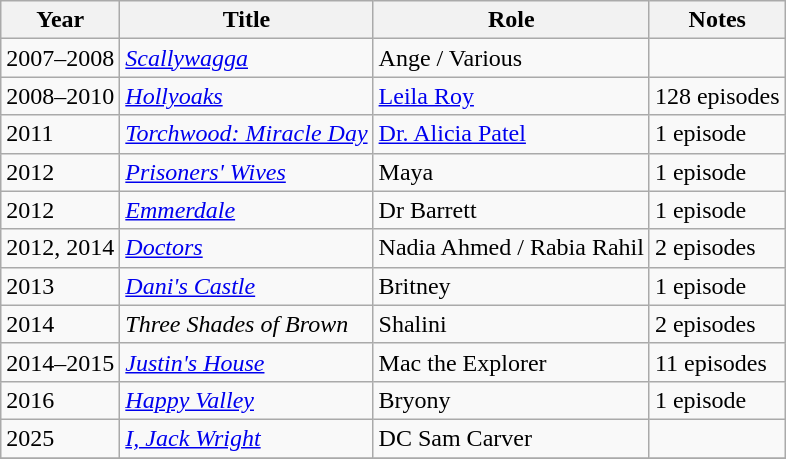<table class="wikitable sortable">
<tr>
<th>Year</th>
<th>Title</th>
<th>Role</th>
<th class="unsortable">Notes</th>
</tr>
<tr>
<td>2007–2008</td>
<td><em><a href='#'>Scallywagga</a></em></td>
<td>Ange / Various</td>
<td></td>
</tr>
<tr>
<td>2008–2010</td>
<td><em><a href='#'>Hollyoaks</a></em></td>
<td><a href='#'>Leila Roy</a></td>
<td>128 episodes</td>
</tr>
<tr>
<td>2011</td>
<td><em><a href='#'>Torchwood: Miracle Day</a></em></td>
<td><a href='#'>Dr. Alicia Patel</a></td>
<td>1 episode</td>
</tr>
<tr>
<td>2012</td>
<td><em><a href='#'>Prisoners' Wives</a></em></td>
<td>Maya</td>
<td>1 episode</td>
</tr>
<tr>
<td>2012</td>
<td><em><a href='#'>Emmerdale</a></em></td>
<td>Dr Barrett</td>
<td>1 episode</td>
</tr>
<tr>
<td>2012, 2014</td>
<td><em><a href='#'>Doctors</a></em></td>
<td>Nadia Ahmed / Rabia Rahil</td>
<td>2 episodes</td>
</tr>
<tr>
<td>2013</td>
<td><em><a href='#'>Dani's Castle</a></em></td>
<td>Britney</td>
<td>1 episode</td>
</tr>
<tr>
<td>2014</td>
<td><em>Three Shades of Brown</em></td>
<td>Shalini</td>
<td>2 episodes</td>
</tr>
<tr>
<td>2014–2015</td>
<td><em><a href='#'>Justin's House</a></em></td>
<td>Mac the Explorer</td>
<td>11 episodes</td>
</tr>
<tr>
<td>2016</td>
<td><em><a href='#'>Happy Valley</a></em></td>
<td>Bryony</td>
<td>1 episode</td>
</tr>
<tr>
<td>2025</td>
<td><em><a href='#'>I, Jack Wright</a></em></td>
<td>DC Sam Carver</td>
<td></td>
</tr>
<tr>
</tr>
</table>
